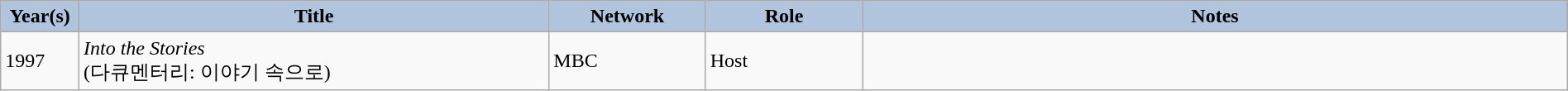<table class="wikitable"  style="width:100%">
<tr>
<th style="background:#b0c4de; width:5%;">Year(s)</th>
<th style="background:#b0c4de; width:30%;">Title</th>
<th style="background:#b0c4de; width:10%;">Network</th>
<th style="background:#b0c4de; width:10%;">Role</th>
<th style="background:#b0c4de; width:45%;">Notes</th>
</tr>
<tr>
<td>1997</td>
<td><em>Into the Stories</em><br>(다큐멘터리: 이야기 속으로)</td>
<td>MBC</td>
<td>Host</td>
<td></td>
</tr>
</table>
